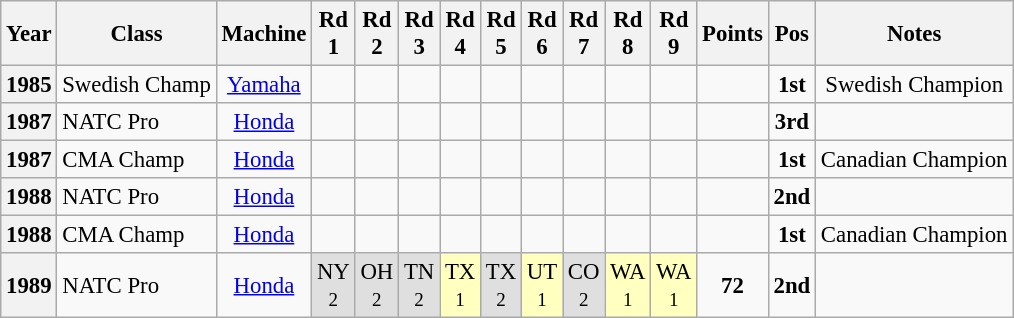<table class="wikitable" style="text-align:center; font-size:95%">
<tr valign="top">
<th valign="middle">Year</th>
<th valign="middle">Class</th>
<th valign="middle">Machine</th>
<th>Rd<br>1</th>
<th>Rd<br>2</th>
<th>Rd<br>3</th>
<th>Rd<br>4</th>
<th>Rd<br>5</th>
<th>Rd<br>6</th>
<th>Rd<br>7</th>
<th>Rd<br>8</th>
<th>Rd<br>9</th>
<th valign="middle">Points</th>
<th valign="middle">Pos</th>
<th valign="middle">Notes</th>
</tr>
<tr>
<th>1985</th>
<td align="left"> Swedish Champ</td>
<td><a href='#'>Yamaha</a></td>
<td></td>
<td></td>
<td></td>
<td></td>
<td></td>
<td></td>
<td></td>
<td></td>
<td></td>
<td></td>
<td><strong>1st</strong></td>
<td>Swedish Champion</td>
</tr>
<tr>
<th>1987</th>
<td align="left"> NATC Pro</td>
<td><a href='#'>Honda</a></td>
<td></td>
<td></td>
<td></td>
<td></td>
<td></td>
<td></td>
<td></td>
<td></td>
<td></td>
<td></td>
<td><strong>3rd</strong></td>
<td></td>
</tr>
<tr>
<th>1987</th>
<td align="left"> CMA Champ</td>
<td><a href='#'>Honda</a></td>
<td></td>
<td></td>
<td></td>
<td></td>
<td></td>
<td></td>
<td></td>
<td></td>
<td></td>
<td></td>
<td><strong>1st</strong></td>
<td>Canadian Champion</td>
</tr>
<tr>
<th>1988</th>
<td align="left"> NATC Pro</td>
<td><a href='#'>Honda</a></td>
<td></td>
<td></td>
<td></td>
<td></td>
<td></td>
<td></td>
<td></td>
<td></td>
<td></td>
<td></td>
<td><strong>2nd</strong></td>
<td></td>
</tr>
<tr>
<th>1988</th>
<td align="left"> CMA Champ</td>
<td><a href='#'>Honda</a></td>
<td></td>
<td></td>
<td></td>
<td></td>
<td></td>
<td></td>
<td></td>
<td></td>
<td></td>
<td></td>
<td><strong>1st</strong></td>
<td>Canadian Champion</td>
</tr>
<tr>
<th>1989</th>
<td align="left"> NATC Pro</td>
<td><a href='#'>Honda</a></td>
<td style="background:#dfdfdf;">NY<br><small>2</small></td>
<td style="background:#dfdfdf;">OH<br><small>2</small></td>
<td style="background:#dfdfdf;">TN<br><small>2</small></td>
<td style="background:#ffffbf;">TX<br><small>1</small></td>
<td style="background:#dfdfdf;">TX<br><small>2</small></td>
<td style="background:#ffffbf;">UT<br><small>1</small></td>
<td style="background:#dfdfdf;">CO<br><small>2</small></td>
<td style="background:#ffffbf;">WA<br><small>1</small></td>
<td style="background:#ffffbf;">WA<br><small>1</small></td>
<td><strong>72</strong></td>
<td><strong>2nd</strong></td>
<td></td>
</tr>
</table>
